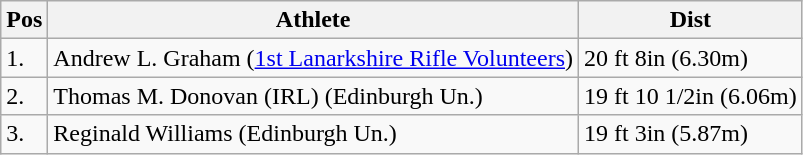<table class="wikitable">
<tr>
<th>Pos</th>
<th>Athlete</th>
<th>Dist</th>
</tr>
<tr>
<td>1.</td>
<td>Andrew L. Graham (<a href='#'>1st Lanarkshire Rifle Volunteers</a>)</td>
<td>20 ft 8in (6.30m)</td>
</tr>
<tr>
<td>2.</td>
<td>Thomas M. Donovan (IRL) (Edinburgh Un.)</td>
<td>19 ft 10 1/2in (6.06m)</td>
</tr>
<tr>
<td>3.</td>
<td>Reginald Williams (Edinburgh Un.)</td>
<td>19 ft 3in (5.87m)</td>
</tr>
</table>
